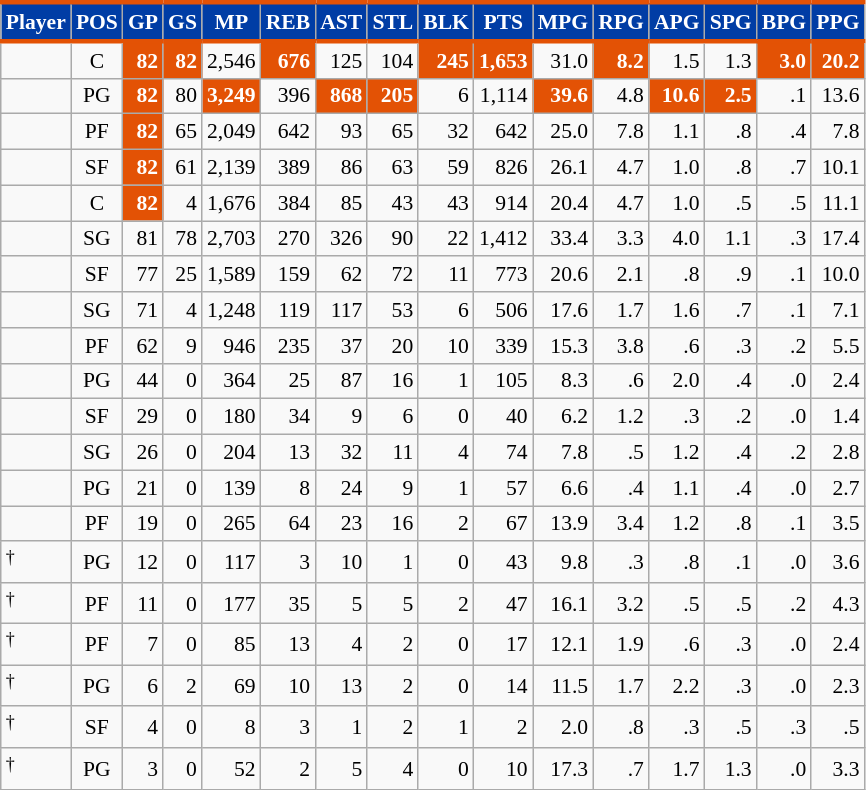<table class="wikitable sortable" style="font-size: 90%; text-align:right;">
<tr>
<th style="background:#003DA5; color:#FFFFFF; border-top:#E35205 3px solid; border-bottom:#E35205 3px solid;">Player</th>
<th style="background:#003DA5; color:#FFFFFF; border-top:#E35205 3px solid; border-bottom:#E35205 3px solid;">POS</th>
<th style="background:#003DA5; color:#FFFFFF; border-top:#E35205 3px solid; border-bottom:#E35205 3px solid;">GP</th>
<th style="background:#003DA5; color:#FFFFFF; border-top:#E35205 3px solid; border-bottom:#E35205 3px solid;">GS</th>
<th style="background:#003DA5; color:#FFFFFF; border-top:#E35205 3px solid; border-bottom:#E35205 3px solid;">MP</th>
<th style="background:#003DA5; color:#FFFFFF; border-top:#E35205 3px solid; border-bottom:#E35205 3px solid;">REB</th>
<th style="background:#003DA5; color:#FFFFFF; border-top:#E35205 3px solid; border-bottom:#E35205 3px solid;">AST</th>
<th style="background:#003DA5; color:#FFFFFF; border-top:#E35205 3px solid; border-bottom:#E35205 3px solid;">STL</th>
<th style="background:#003DA5; color:#FFFFFF; border-top:#E35205 3px solid; border-bottom:#E35205 3px solid;">BLK</th>
<th style="background:#003DA5; color:#FFFFFF; border-top:#E35205 3px solid; border-bottom:#E35205 3px solid;">PTS</th>
<th style="background:#003DA5; color:#FFFFFF; border-top:#E35205 3px solid; border-bottom:#E35205 3px solid;">MPG</th>
<th style="background:#003DA5; color:#FFFFFF; border-top:#E35205 3px solid; border-bottom:#E35205 3px solid;">RPG</th>
<th style="background:#003DA5; color:#FFFFFF; border-top:#E35205 3px solid; border-bottom:#E35205 3px solid;">APG</th>
<th style="background:#003DA5; color:#FFFFFF; border-top:#E35205 3px solid; border-bottom:#E35205 3px solid;">SPG</th>
<th style="background:#003DA5; color:#FFFFFF; border-top:#E35205 3px solid; border-bottom:#E35205 3px solid;">BPG</th>
<th style="background:#003DA5; color:#FFFFFF; border-top:#E35205 3px solid; border-bottom:#E35205 3px solid;">PPG</th>
</tr>
<tr>
<td style="text-align:left;"></td>
<td style="text-align:center;">C</td>
<td ! style="background:#E35205; color:#FFFFFF;"><strong>82</strong></td>
<td ! style="background:#E35205; color:#FFFFFF;"><strong>82</strong></td>
<td>2,546</td>
<td ! style="background:#E35205; color:#FFFFFF;"><strong>676</strong></td>
<td>125</td>
<td>104</td>
<td ! style="background:#E35205; color:#FFFFFF;"><strong>245</strong></td>
<td ! style="background:#E35205; color:#FFFFFF;"><strong>1,653</strong></td>
<td>31.0</td>
<td ! style="background:#E35205; color:#FFFFFF;"><strong>8.2</strong></td>
<td>1.5</td>
<td>1.3</td>
<td ! style="background:#E35205; color:#FFFFFF;"><strong>3.0</strong></td>
<td ! style="background:#E35205; color:#FFFFFF;"><strong>20.2</strong></td>
</tr>
<tr>
<td style="text-align:left;"></td>
<td style="text-align:center;">PG</td>
<td ! style="background:#E35205; color:#FFFFFF;"><strong>82</strong></td>
<td>80</td>
<td ! style="background:#E35205; color:#FFFFFF;"><strong>3,249</strong></td>
<td>396</td>
<td ! style="background:#E35205; color:#FFFFFF;"><strong>868</strong></td>
<td ! style="background:#E35205; color:#FFFFFF;"><strong>205</strong></td>
<td>6</td>
<td>1,114</td>
<td ! style="background:#E35205; color:#FFFFFF;"><strong>39.6</strong></td>
<td>4.8</td>
<td ! style="background:#E35205; color:#FFFFFF;"><strong>10.6</strong></td>
<td ! style="background:#E35205; color:#FFFFFF;"><strong>2.5</strong></td>
<td>.1</td>
<td>13.6</td>
</tr>
<tr>
<td style="text-align:left;"></td>
<td style="text-align:center;">PF</td>
<td ! style="background:#E35205; color:#FFFFFF;"><strong>82</strong></td>
<td>65</td>
<td>2,049</td>
<td>642</td>
<td>93</td>
<td>65</td>
<td>32</td>
<td>642</td>
<td>25.0</td>
<td>7.8</td>
<td>1.1</td>
<td>.8</td>
<td>.4</td>
<td>7.8</td>
</tr>
<tr>
<td style="text-align:left;"></td>
<td style="text-align:center;">SF</td>
<td ! style="background:#E35205; color:#FFFFFF;"><strong>82</strong></td>
<td>61</td>
<td>2,139</td>
<td>389</td>
<td>86</td>
<td>63</td>
<td>59</td>
<td>826</td>
<td>26.1</td>
<td>4.7</td>
<td>1.0</td>
<td>.8</td>
<td>.7</td>
<td>10.1</td>
</tr>
<tr>
<td style="text-align:left;"></td>
<td style="text-align:center;">C</td>
<td ! style="background:#E35205; color:#FFFFFF;"><strong>82</strong></td>
<td>4</td>
<td>1,676</td>
<td>384</td>
<td>85</td>
<td>43</td>
<td>43</td>
<td>914</td>
<td>20.4</td>
<td>4.7</td>
<td>1.0</td>
<td>.5</td>
<td>.5</td>
<td>11.1</td>
</tr>
<tr>
<td style="text-align:left;"></td>
<td style="text-align:center;">SG</td>
<td>81</td>
<td>78</td>
<td>2,703</td>
<td>270</td>
<td>326</td>
<td>90</td>
<td>22</td>
<td>1,412</td>
<td>33.4</td>
<td>3.3</td>
<td>4.0</td>
<td>1.1</td>
<td>.3</td>
<td>17.4</td>
</tr>
<tr>
<td style="text-align:left;"></td>
<td style="text-align:center;">SF</td>
<td>77</td>
<td>25</td>
<td>1,589</td>
<td>159</td>
<td>62</td>
<td>72</td>
<td>11</td>
<td>773</td>
<td>20.6</td>
<td>2.1</td>
<td>.8</td>
<td>.9</td>
<td>.1</td>
<td>10.0</td>
</tr>
<tr>
<td style="text-align:left;"></td>
<td style="text-align:center;">SG</td>
<td>71</td>
<td>4</td>
<td>1,248</td>
<td>119</td>
<td>117</td>
<td>53</td>
<td>6</td>
<td>506</td>
<td>17.6</td>
<td>1.7</td>
<td>1.6</td>
<td>.7</td>
<td>.1</td>
<td>7.1</td>
</tr>
<tr>
<td style="text-align:left;"></td>
<td style="text-align:center;">PF</td>
<td>62</td>
<td>9</td>
<td>946</td>
<td>235</td>
<td>37</td>
<td>20</td>
<td>10</td>
<td>339</td>
<td>15.3</td>
<td>3.8</td>
<td>.6</td>
<td>.3</td>
<td>.2</td>
<td>5.5</td>
</tr>
<tr>
<td style="text-align:left;"></td>
<td style="text-align:center;">PG</td>
<td>44</td>
<td>0</td>
<td>364</td>
<td>25</td>
<td>87</td>
<td>16</td>
<td>1</td>
<td>105</td>
<td>8.3</td>
<td>.6</td>
<td>2.0</td>
<td>.4</td>
<td>.0</td>
<td>2.4</td>
</tr>
<tr>
<td style="text-align:left;"></td>
<td style="text-align:center;">SF</td>
<td>29</td>
<td>0</td>
<td>180</td>
<td>34</td>
<td>9</td>
<td>6</td>
<td>0</td>
<td>40</td>
<td>6.2</td>
<td>1.2</td>
<td>.3</td>
<td>.2</td>
<td>.0</td>
<td>1.4</td>
</tr>
<tr>
<td style="text-align:left;"></td>
<td style="text-align:center;">SG</td>
<td>26</td>
<td>0</td>
<td>204</td>
<td>13</td>
<td>32</td>
<td>11</td>
<td>4</td>
<td>74</td>
<td>7.8</td>
<td>.5</td>
<td>1.2</td>
<td>.4</td>
<td>.2</td>
<td>2.8</td>
</tr>
<tr>
<td style="text-align:left;"></td>
<td style="text-align:center;">PG</td>
<td>21</td>
<td>0</td>
<td>139</td>
<td>8</td>
<td>24</td>
<td>9</td>
<td>1</td>
<td>57</td>
<td>6.6</td>
<td>.4</td>
<td>1.1</td>
<td>.4</td>
<td>.0</td>
<td>2.7</td>
</tr>
<tr>
<td style="text-align:left;"></td>
<td style="text-align:center;">PF</td>
<td>19</td>
<td>0</td>
<td>265</td>
<td>64</td>
<td>23</td>
<td>16</td>
<td>2</td>
<td>67</td>
<td>13.9</td>
<td>3.4</td>
<td>1.2</td>
<td>.8</td>
<td>.1</td>
<td>3.5</td>
</tr>
<tr>
<td style="text-align:left;"><sup>†</sup></td>
<td style="text-align:center;">PG</td>
<td>12</td>
<td>0</td>
<td>117</td>
<td>3</td>
<td>10</td>
<td>1</td>
<td>0</td>
<td>43</td>
<td>9.8</td>
<td>.3</td>
<td>.8</td>
<td>.1</td>
<td>.0</td>
<td>3.6</td>
</tr>
<tr>
<td style="text-align:left;"><sup>†</sup></td>
<td style="text-align:center;">PF</td>
<td>11</td>
<td>0</td>
<td>177</td>
<td>35</td>
<td>5</td>
<td>5</td>
<td>2</td>
<td>47</td>
<td>16.1</td>
<td>3.2</td>
<td>.5</td>
<td>.5</td>
<td>.2</td>
<td>4.3</td>
</tr>
<tr>
<td style="text-align:left;"><sup>†</sup></td>
<td style="text-align:center;">PF</td>
<td>7</td>
<td>0</td>
<td>85</td>
<td>13</td>
<td>4</td>
<td>2</td>
<td>0</td>
<td>17</td>
<td>12.1</td>
<td>1.9</td>
<td>.6</td>
<td>.3</td>
<td>.0</td>
<td>2.4</td>
</tr>
<tr>
<td style="text-align:left;"><sup>†</sup></td>
<td style="text-align:center;">PG</td>
<td>6</td>
<td>2</td>
<td>69</td>
<td>10</td>
<td>13</td>
<td>2</td>
<td>0</td>
<td>14</td>
<td>11.5</td>
<td>1.7</td>
<td>2.2</td>
<td>.3</td>
<td>.0</td>
<td>2.3</td>
</tr>
<tr>
<td style="text-align:left;"><sup>†</sup></td>
<td style="text-align:center;">SF</td>
<td>4</td>
<td>0</td>
<td>8</td>
<td>3</td>
<td>1</td>
<td>2</td>
<td>1</td>
<td>2</td>
<td>2.0</td>
<td>.8</td>
<td>.3</td>
<td>.5</td>
<td>.3</td>
<td>.5</td>
</tr>
<tr>
<td style="text-align:left;"><sup>†</sup></td>
<td style="text-align:center;">PG</td>
<td>3</td>
<td>0</td>
<td>52</td>
<td>2</td>
<td>5</td>
<td>4</td>
<td>0</td>
<td>10</td>
<td>17.3</td>
<td>.7</td>
<td>1.7</td>
<td>1.3</td>
<td>.0</td>
<td>3.3</td>
</tr>
</table>
